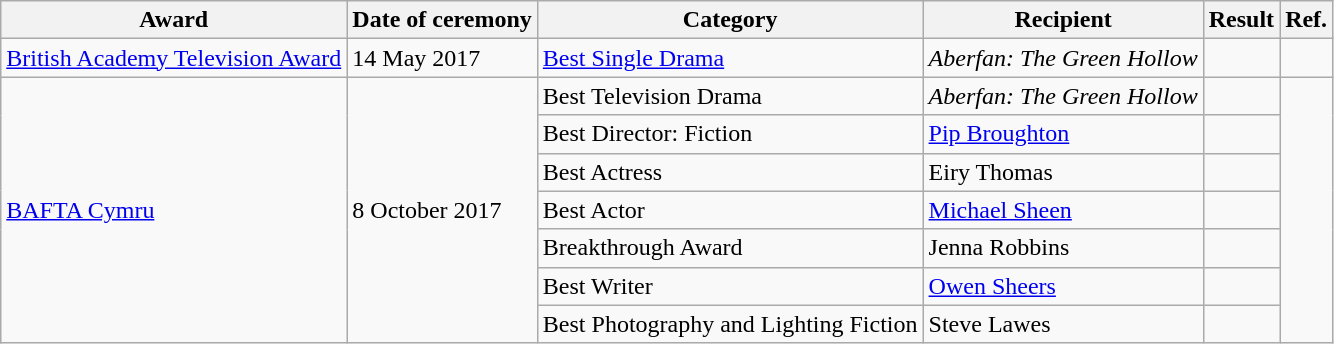<table class="wikitable">
<tr>
<th>Award</th>
<th>Date of ceremony</th>
<th>Category</th>
<th>Recipient</th>
<th>Result</th>
<th>Ref.</th>
</tr>
<tr>
<td><a href='#'>British Academy Television Award</a></td>
<td>14 May 2017</td>
<td><a href='#'>Best Single Drama</a></td>
<td><em>Aberfan: The Green Hollow</em></td>
<td></td>
<td></td>
</tr>
<tr>
<td rowspan="7"><a href='#'>BAFTA Cymru</a></td>
<td rowspan="7">8 October 2017</td>
<td>Best Television Drama</td>
<td><em>Aberfan: The Green Hollow</em></td>
<td></td>
<td rowspan="7"></td>
</tr>
<tr>
<td>Best Director: Fiction</td>
<td><a href='#'>Pip Broughton</a></td>
<td></td>
</tr>
<tr>
<td>Best Actress</td>
<td>Eiry Thomas</td>
<td></td>
</tr>
<tr>
<td>Best Actor</td>
<td><a href='#'>Michael Sheen</a></td>
<td></td>
</tr>
<tr>
<td>Breakthrough Award</td>
<td>Jenna Robbins</td>
<td></td>
</tr>
<tr>
<td>Best Writer</td>
<td><a href='#'>Owen Sheers</a></td>
<td></td>
</tr>
<tr>
<td>Best Photography and Lighting Fiction</td>
<td>Steve Lawes</td>
<td></td>
</tr>
</table>
